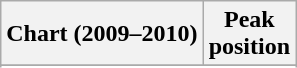<table class="wikitable sortable">
<tr>
<th>Chart (2009–2010)</th>
<th>Peak<br>position</th>
</tr>
<tr>
</tr>
<tr>
</tr>
<tr>
</tr>
<tr>
</tr>
<tr>
</tr>
<tr>
</tr>
</table>
